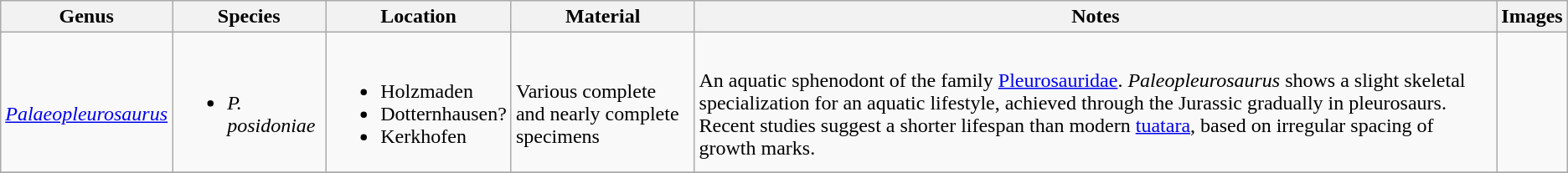<table class = "wikitable">
<tr>
<th>Genus</th>
<th>Species</th>
<th>Location</th>
<th>Material</th>
<th>Notes</th>
<th>Images</th>
</tr>
<tr>
<td><br><em><a href='#'>Palaeopleurosaurus</a></em></td>
<td><br><ul><li><em>P. posidoniae</em></li></ul></td>
<td><br><ul><li>Holzmaden</li><li>Dotternhausen?</li><li>Kerkhofen</li></ul></td>
<td><br>Various complete and nearly complete specimens</td>
<td><br>An aquatic sphenodont of the family <a href='#'>Pleurosauridae</a>. <em>Paleopleurosaurus</em> shows a slight skeletal specialization for an aquatic lifestyle, achieved through the Jurassic gradually in pleurosaurs. Recent studies suggest a shorter lifespan than modern <a href='#'>tuatara</a>, based on irregular spacing of growth marks.</td>
<td><br></td>
</tr>
<tr>
</tr>
</table>
